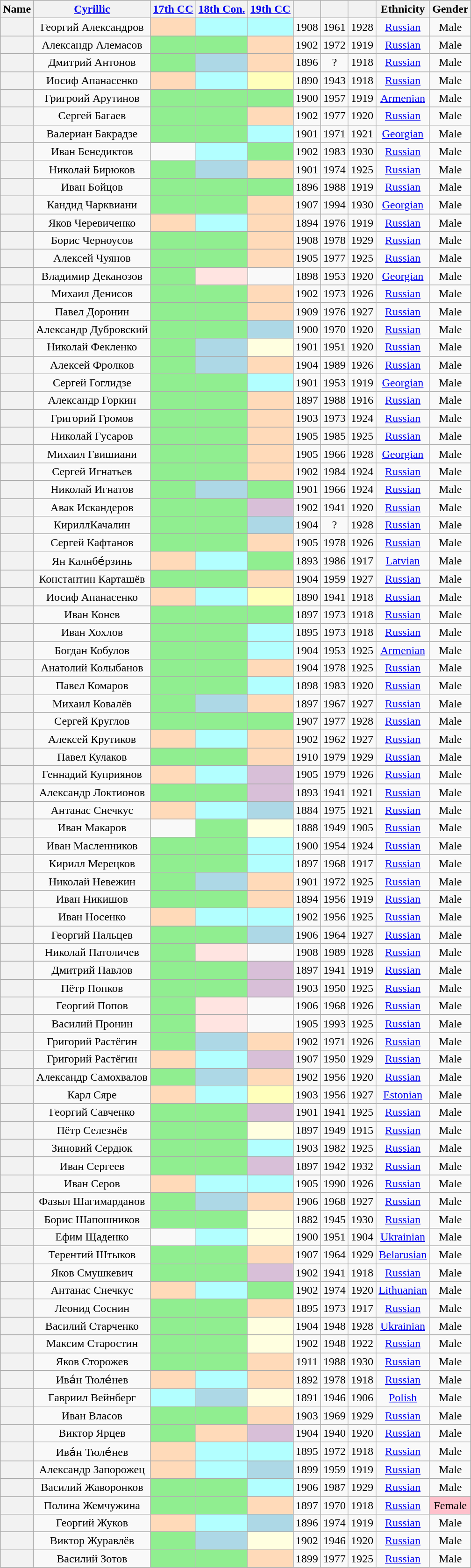<table class="wikitable sortable" style=text-align:center>
<tr>
<th scope="col">Name</th>
<th scope="col" class="unsortable"><a href='#'>Cyrillic</a></th>
<th scope="col"><a href='#'>17th CC</a></th>
<th scope="col"><a href='#'>18th Con.</a></th>
<th scope="col"><a href='#'>19th CC</a></th>
<th scope="col"></th>
<th scope="col"></th>
<th scope="col"></th>
<th scope="col">Ethnicity</th>
<th scope="col">Gender</th>
</tr>
<tr>
<th align="center" scope="row" style="font-weight:normal;"></th>
<td>Георгий Александров</td>
<td bgcolor = PeachPuff></td>
<td bgcolor = #B2FFFF></td>
<td bgcolor = #B2FFFF></td>
<td>1908</td>
<td>1961</td>
<td>1928</td>
<td><a href='#'>Russian</a></td>
<td>Male</td>
</tr>
<tr>
<th align="center" scope="row" style="font-weight:normal;"></th>
<td>Александр Алемасов</td>
<td bgcolor = LightGreen></td>
<td bgcolor = LightGreen></td>
<td bgcolor = PeachPuff></td>
<td>1902</td>
<td>1972</td>
<td>1919</td>
<td><a href='#'>Russian</a></td>
<td>Male</td>
</tr>
<tr>
<th align="center" scope="row" style="font-weight:normal;"></th>
<td>Дмитрий Антонов</td>
<td bgcolor = LightGreen></td>
<td bgcolor = LightBlue></td>
<td bgcolor = PeachPuff></td>
<td>1896</td>
<td>?</td>
<td>1918</td>
<td><a href='#'>Russian</a></td>
<td>Male</td>
</tr>
<tr>
<th align="center" scope="row" style="font-weight:normal;"></th>
<td>Иосиф Апанасенко</td>
<td bgcolor = PeachPuff></td>
<td bgcolor = #B2FFFF></td>
<td bgcolor = ffffbb></td>
<td>1890</td>
<td>1943</td>
<td>1918</td>
<td><a href='#'>Russian</a></td>
<td>Male</td>
</tr>
<tr>
<th align="center" scope="row" style="font-weight:normal;"></th>
<td>Григроий Арутинов</td>
<td bgcolor = LightGreen></td>
<td bgcolor = LightGreen></td>
<td bgcolor = LightGreen></td>
<td>1900</td>
<td>1957</td>
<td>1919</td>
<td><a href='#'>Armenian</a></td>
<td>Male</td>
</tr>
<tr>
<th align="center" scope="row" style="font-weight:normal;"></th>
<td>Сергей Багаев</td>
<td bgcolor = LightGreen></td>
<td bgcolor = LightGreen></td>
<td bgcolor = PeachPuff></td>
<td>1902</td>
<td>1977</td>
<td>1920</td>
<td><a href='#'>Russian</a></td>
<td>Male</td>
</tr>
<tr>
<th align="center" scope="row" style="font-weight:normal;"></th>
<td>Валериан Бакрадзе</td>
<td bgcolor = LightGreen></td>
<td bgcolor = LightGreen></td>
<td bgcolor = #B2FFFF></td>
<td>1901</td>
<td>1971</td>
<td>1921</td>
<td><a href='#'>Georgian</a></td>
<td>Male</td>
</tr>
<tr>
<th align="center" scope="row" style="font-weight:normal;"></th>
<td>Иван Бенедиктов</td>
<td></td>
<td bgcolor = #B2FFFF></td>
<td bgcolor = LightGreen></td>
<td>1902</td>
<td>1983</td>
<td>1930</td>
<td><a href='#'>Russian</a></td>
<td>Male</td>
</tr>
<tr>
<th align="center" scope="row" style="font-weight:normal;"></th>
<td>Николай Бирюков</td>
<td bgcolor = LightGreen></td>
<td bgcolor = LightBlue></td>
<td bgcolor = PeachPuff></td>
<td>1901</td>
<td>1974</td>
<td>1925</td>
<td><a href='#'>Russian</a></td>
<td>Male</td>
</tr>
<tr>
<th align="center" scope="row" style="font-weight:normal;"></th>
<td>Иван Бойцов</td>
<td bgcolor = LightGreen></td>
<td bgcolor = LightGreen></td>
<td bgcolor = LightGreen></td>
<td>1896</td>
<td>1988</td>
<td>1919</td>
<td><a href='#'>Russian</a></td>
<td>Male</td>
</tr>
<tr>
<th align="center" scope="row" style="font-weight:normal;"></th>
<td>Кандид Чарквиани</td>
<td bgcolor = LightGreen></td>
<td bgcolor = LightGreen></td>
<td bgcolor = PeachPuff></td>
<td>1907</td>
<td>1994</td>
<td>1930</td>
<td><a href='#'>Georgian</a></td>
<td>Male</td>
</tr>
<tr>
<th align="center" scope="row" style="font-weight:normal;"></th>
<td>Яков Черевиченко</td>
<td bgcolor = PeachPuff></td>
<td bgcolor = #B2FFFF></td>
<td bgcolor = PeachPuff></td>
<td>1894</td>
<td>1976</td>
<td>1919</td>
<td><a href='#'>Russian</a></td>
<td>Male</td>
</tr>
<tr>
<th align="center" scope="row" style="font-weight:normal;"></th>
<td>Борис Черноусов</td>
<td bgcolor = LightGreen></td>
<td bgcolor = LightGreen></td>
<td bgcolor = PeachPuff></td>
<td>1908</td>
<td>1978</td>
<td>1929</td>
<td><a href='#'>Russian</a></td>
<td>Male</td>
</tr>
<tr>
<th align="center" scope="row" style="font-weight:normal;"></th>
<td>Алексей Чуянов</td>
<td bgcolor = LightGreen></td>
<td bgcolor = LightGreen></td>
<td bgcolor = PeachPuff></td>
<td>1905</td>
<td>1977</td>
<td>1925</td>
<td><a href='#'>Russian</a></td>
<td>Male</td>
</tr>
<tr>
<th align="center" scope="row" style="font-weight:normal;"></th>
<td>Владимир Деканозов</td>
<td bgcolor = LightGreen></td>
<td bgcolor = MistyRose></td>
<td></td>
<td>1898</td>
<td>1953</td>
<td>1920</td>
<td><a href='#'>Georgian</a></td>
<td>Male</td>
</tr>
<tr>
<th align="center" scope="row" style="font-weight:normal;"></th>
<td>Михаил Денисов</td>
<td bgcolor = LightGreen></td>
<td bgcolor = LightGreen></td>
<td bgcolor = PeachPuff></td>
<td>1902</td>
<td>1973</td>
<td>1926</td>
<td><a href='#'>Russian</a></td>
<td>Male</td>
</tr>
<tr>
<th align="center" scope="row" style="font-weight:normal;"></th>
<td>Павел Доронин</td>
<td bgcolor = LightGreen></td>
<td bgcolor = LightGreen></td>
<td bgcolor = PeachPuff></td>
<td>1909</td>
<td>1976</td>
<td>1927</td>
<td><a href='#'>Russian</a></td>
<td>Male</td>
</tr>
<tr>
<th align="center" scope="row" style="font-weight:normal;"></th>
<td>Александр Дубровский</td>
<td bgcolor = LightGreen></td>
<td bgcolor = LightGreen></td>
<td bgcolor = LightBlue></td>
<td>1900</td>
<td>1970</td>
<td>1920</td>
<td><a href='#'>Russian</a></td>
<td>Male</td>
</tr>
<tr>
<th align="center" scope="row" style="font-weight:normal;"></th>
<td>Николай Фекленко</td>
<td bgcolor = LightGreen></td>
<td bgcolor = LightBlue></td>
<td bgcolor = LightYellow></td>
<td>1901</td>
<td>1951</td>
<td>1920</td>
<td><a href='#'>Russian</a></td>
<td>Male</td>
</tr>
<tr>
<th align="center" scope="row" style="font-weight:normal;"></th>
<td>Алексей Фролков</td>
<td bgcolor = LightGreen></td>
<td bgcolor = LightBlue></td>
<td bgcolor = PeachPuff></td>
<td>1904</td>
<td>1989</td>
<td>1926</td>
<td><a href='#'>Russian</a></td>
<td>Male</td>
</tr>
<tr>
<th align="center" scope="row" style="font-weight:normal;"></th>
<td>Сергей Гоглидзе</td>
<td bgcolor = LightGreen></td>
<td bgcolor = LightGreen></td>
<td bgcolor = #B2FFFF></td>
<td>1901</td>
<td>1953</td>
<td>1919</td>
<td><a href='#'>Georgian</a></td>
<td>Male</td>
</tr>
<tr>
<th align="center" scope="row" style="font-weight:normal;"></th>
<td>Александр Горкин</td>
<td bgcolor = LightGreen></td>
<td bgcolor = LightGreen></td>
<td bgcolor = PeachPuff></td>
<td>1897</td>
<td>1988</td>
<td>1916</td>
<td><a href='#'>Russian</a></td>
<td>Male</td>
</tr>
<tr>
<th align="center" scope="row" style="font-weight:normal;"></th>
<td>Григорий Громов</td>
<td bgcolor = LightGreen></td>
<td bgcolor = LightGreen></td>
<td bgcolor = PeachPuff></td>
<td>1903</td>
<td>1973</td>
<td>1924</td>
<td><a href='#'>Russian</a></td>
<td>Male</td>
</tr>
<tr>
<th align="center" scope="row" style="font-weight:normal;"></th>
<td>Николай Гусаров</td>
<td bgcolor = LightGreen></td>
<td bgcolor = LightGreen></td>
<td bgcolor = PeachPuff></td>
<td>1905</td>
<td>1985</td>
<td>1925</td>
<td><a href='#'>Russian</a></td>
<td>Male</td>
</tr>
<tr>
<th align="center" scope="row" style="font-weight:normal;"></th>
<td>Михаил Гвишиани</td>
<td bgcolor = LightGreen></td>
<td bgcolor = LightGreen></td>
<td bgcolor = PeachPuff></td>
<td>1905</td>
<td>1966</td>
<td>1928</td>
<td><a href='#'>Georgian</a></td>
<td>Male</td>
</tr>
<tr>
<th align="center" scope="row" style="font-weight:normal;"></th>
<td>Сергей Игнатьев</td>
<td bgcolor = LightGreen></td>
<td bgcolor = LightGreen></td>
<td bgcolor = PeachPuff></td>
<td>1902</td>
<td>1984</td>
<td>1924</td>
<td><a href='#'>Russian</a></td>
<td>Male</td>
</tr>
<tr>
<th align="center" scope="row" style="font-weight:normal;"></th>
<td>Николай Игнатов</td>
<td bgcolor = LightGreen></td>
<td bgcolor = LightBlue></td>
<td bgcolor = LightGreen></td>
<td>1901</td>
<td>1966</td>
<td>1924</td>
<td><a href='#'>Russian</a></td>
<td>Male</td>
</tr>
<tr>
<th align="center" scope="row" style="font-weight:normal;"></th>
<td>Авак Искандеров</td>
<td bgcolor = LightGreen></td>
<td bgcolor = LightGreen></td>
<td bgcolor = Thistle></td>
<td>1902</td>
<td>1941</td>
<td>1920</td>
<td><a href='#'>Russian</a></td>
<td>Male</td>
</tr>
<tr>
<th align="center" scope="row" style="font-weight:normal;"></th>
<td>КириллКачалин</td>
<td bgcolor = LightGreen></td>
<td bgcolor = LightGreen></td>
<td bgcolor = LightBlue></td>
<td>1904</td>
<td>?</td>
<td>1928</td>
<td><a href='#'>Russian</a></td>
<td>Male</td>
</tr>
<tr>
<th align="center" scope="row" style="font-weight:normal;"></th>
<td>Сергей Кафтанов</td>
<td bgcolor = LightGreen></td>
<td bgcolor = LightGreen></td>
<td bgcolor = PeachPuff></td>
<td>1905</td>
<td>1978</td>
<td>1926</td>
<td><a href='#'>Russian</a></td>
<td>Male</td>
</tr>
<tr>
<th align="center" scope="row" style="font-weight:normal;"></th>
<td>Ян Калнбе́рзинь</td>
<td bgcolor = PeachPuff></td>
<td bgcolor = #B2FFFF></td>
<td bgcolor = LightGreen></td>
<td>1893</td>
<td>1986</td>
<td>1917</td>
<td><a href='#'>Latvian</a></td>
<td>Male</td>
</tr>
<tr>
<th align="center" scope="row" style="font-weight:normal;"></th>
<td>Константин Карташёв</td>
<td bgcolor = LightGreen></td>
<td bgcolor = LightGreen></td>
<td bgcolor = PeachPuff></td>
<td>1904</td>
<td>1959</td>
<td>1927</td>
<td><a href='#'>Russian</a></td>
<td>Male</td>
</tr>
<tr>
<th align="center" scope="row" style="font-weight:normal;"></th>
<td>Иосиф Апанасенко</td>
<td bgcolor = PeachPuff></td>
<td bgcolor = #B2FFFF></td>
<td bgcolor = ffffbb></td>
<td>1890</td>
<td>1941</td>
<td>1918</td>
<td><a href='#'>Russian</a></td>
<td>Male</td>
</tr>
<tr>
<th align="center" scope="row" style="font-weight:normal;"></th>
<td>Иван Конев</td>
<td bgcolor = LightGreen></td>
<td bgcolor = LightGreen></td>
<td bgcolor = LightGreen></td>
<td>1897</td>
<td>1973</td>
<td>1918</td>
<td><a href='#'>Russian</a></td>
<td>Male</td>
</tr>
<tr>
<th align="center" scope="row" style="font-weight:normal;"></th>
<td>Иван Хохлов</td>
<td bgcolor = LightGreen></td>
<td bgcolor = LightGreen></td>
<td bgcolor = #B2FFFF></td>
<td>1895</td>
<td>1973</td>
<td>1918</td>
<td><a href='#'>Russian</a></td>
<td>Male</td>
</tr>
<tr>
<th align="center" scope="row" style="font-weight:normal;"></th>
<td>Богдан Кобулов</td>
<td bgcolor = LightGreen></td>
<td bgcolor = LightGreen></td>
<td bgcolor = #B2FFFF></td>
<td>1904</td>
<td>1953</td>
<td>1925</td>
<td><a href='#'>Armenian</a></td>
<td>Male</td>
</tr>
<tr>
<th align="center" scope="row" style="font-weight:normal;"></th>
<td>Анатолий Колыбанов</td>
<td bgcolor = LightGreen></td>
<td bgcolor = LightGreen></td>
<td bgcolor = PeachPuff></td>
<td>1904</td>
<td>1978</td>
<td>1925</td>
<td><a href='#'>Russian</a></td>
<td>Male</td>
</tr>
<tr>
<th align="center" scope="row" style="font-weight:normal;"></th>
<td>Павел Комаров</td>
<td bgcolor = LightGreen></td>
<td bgcolor = LightGreen></td>
<td bgcolor = #B2FFFF></td>
<td>1898</td>
<td>1983</td>
<td>1920</td>
<td><a href='#'>Russian</a></td>
<td>Male</td>
</tr>
<tr>
<th align="center" scope="row" style="font-weight:normal;"></th>
<td>Михаил Ковалёв</td>
<td bgcolor = LightGreen></td>
<td bgcolor = LightBlue></td>
<td bgcolor = PeachPuff></td>
<td>1897</td>
<td>1967</td>
<td>1927</td>
<td><a href='#'>Russian</a></td>
<td>Male</td>
</tr>
<tr>
<th align="center" scope="row" style="font-weight:normal;"></th>
<td>Сергей Круглов</td>
<td bgcolor = LightGreen></td>
<td bgcolor = LightGreen></td>
<td bgcolor = LightGreen></td>
<td>1907</td>
<td>1977</td>
<td>1928</td>
<td><a href='#'>Russian</a></td>
<td>Male</td>
</tr>
<tr>
<th align="center" scope="row" style="font-weight:normal;"></th>
<td>Алексей Крутиков</td>
<td bgcolor = PeachPuff></td>
<td bgcolor = #B2FFFF></td>
<td bgcolor = PeachPuff></td>
<td>1902</td>
<td>1962</td>
<td>1927</td>
<td><a href='#'>Russian</a></td>
<td>Male</td>
</tr>
<tr>
<th align="center" scope="row" style="font-weight:normal;"></th>
<td>Павел Кулаков</td>
<td bgcolor = LightGreen></td>
<td bgcolor = LightGreen></td>
<td bgcolor = PeachPuff></td>
<td>1910</td>
<td>1979</td>
<td>1929</td>
<td><a href='#'>Russian</a></td>
<td>Male</td>
</tr>
<tr>
<th align="center" scope="row" style="font-weight:normal;"></th>
<td>Геннадий Куприянов</td>
<td bgcolor = PeachPuff></td>
<td bgcolor = #B2FFFF></td>
<td bgcolor = Thistle></td>
<td>1905</td>
<td>1979</td>
<td>1926</td>
<td><a href='#'>Russian</a></td>
<td>Male</td>
</tr>
<tr>
<th align="center" scope="row" style="font-weight:normal;"></th>
<td>Александр Локтионов</td>
<td bgcolor = LightGreen></td>
<td bgcolor = LightGreen></td>
<td bgcolor = Thistle></td>
<td>1893</td>
<td>1941</td>
<td>1921</td>
<td><a href='#'>Russian</a></td>
<td>Male</td>
</tr>
<tr>
<th align="center" scope="row" style="font-weight:normal;"></th>
<td>Антанас Снечкус</td>
<td bgcolor = PeachPuff></td>
<td bgcolor = #B2FFFF></td>
<td bgcolor = LightBlue></td>
<td>1884</td>
<td>1975</td>
<td>1921</td>
<td><a href='#'>Russian</a></td>
<td>Male</td>
</tr>
<tr>
<th align="center" scope="row" style="font-weight:normal;"></th>
<td>Иван Макаров</td>
<td></td>
<td bgcolor = LightGreen></td>
<td bgcolor = LightYellow></td>
<td>1888</td>
<td>1949</td>
<td>1905</td>
<td><a href='#'>Russian</a></td>
<td>Male</td>
</tr>
<tr>
<th align="center" scope="row" style="font-weight:normal;"></th>
<td>Иван Масленников</td>
<td bgcolor = LightGreen></td>
<td bgcolor = LightGreen></td>
<td bgcolor = #B2FFFF></td>
<td>1900</td>
<td>1954</td>
<td>1924</td>
<td><a href='#'>Russian</a></td>
<td>Male</td>
</tr>
<tr>
<th align="center" scope="row" style="font-weight:normal;"></th>
<td>Кирилл Мерецков</td>
<td bgcolor = LightGreen></td>
<td bgcolor = LightGreen></td>
<td bgcolor = #B2FFFF></td>
<td>1897</td>
<td>1968</td>
<td>1917</td>
<td><a href='#'>Russian</a></td>
<td>Male</td>
</tr>
<tr>
<th align="center" scope="row" style="font-weight:normal;"></th>
<td>Николай Невежин</td>
<td bgcolor = LightGreen></td>
<td bgcolor = LightBlue></td>
<td bgcolor = PeachPuff></td>
<td>1901</td>
<td>1972</td>
<td>1925</td>
<td><a href='#'>Russian</a></td>
<td>Male</td>
</tr>
<tr>
<th align="center" scope="row" style="font-weight:normal;"></th>
<td>Иван Никишов</td>
<td bgcolor = LightGreen></td>
<td bgcolor = LightGreen></td>
<td bgcolor = PeachPuff></td>
<td>1894</td>
<td>1956</td>
<td>1919</td>
<td><a href='#'>Russian</a></td>
<td>Male</td>
</tr>
<tr>
<th align="center" scope="row" style="font-weight:normal;"></th>
<td>Иван Носенко</td>
<td bgcolor = PeachPuff></td>
<td bgcolor = #B2FFFF></td>
<td bgcolor = #B2FFFF></td>
<td>1902</td>
<td>1956</td>
<td>1925</td>
<td><a href='#'>Russian</a></td>
<td>Male</td>
</tr>
<tr>
<th align="center" scope="row" style="font-weight:normal;"></th>
<td>Георгий Пальцев</td>
<td bgcolor = LightGreen></td>
<td bgcolor = LightGreen></td>
<td bgcolor = LightBlue></td>
<td>1906</td>
<td>1964</td>
<td>1927</td>
<td><a href='#'>Russian</a></td>
<td>Male</td>
</tr>
<tr>
<th align="center" scope="row" style="font-weight:normal;"></th>
<td>Николай Патоличев</td>
<td bgcolor = LightGreen></td>
<td bgcolor = MistyRose></td>
<td></td>
<td>1908</td>
<td>1989</td>
<td>1928</td>
<td><a href='#'>Russian</a></td>
<td>Male</td>
</tr>
<tr>
<th align="center" scope="row" style="font-weight:normal;"></th>
<td>Дмитрий Павлов</td>
<td bgcolor = LightGreen></td>
<td bgcolor = LightGreen></td>
<td bgcolor = Thistle></td>
<td>1897</td>
<td>1941</td>
<td>1919</td>
<td><a href='#'>Russian</a></td>
<td>Male</td>
</tr>
<tr>
<th align="center" scope="row" style="font-weight:normal;"></th>
<td>Пётр Попков</td>
<td bgcolor = LightGreen></td>
<td bgcolor = LightGreen></td>
<td bgcolor = Thistle></td>
<td>1903</td>
<td>1950</td>
<td>1925</td>
<td><a href='#'>Russian</a></td>
<td>Male</td>
</tr>
<tr>
<th align="center" scope="row" style="font-weight:normal;"></th>
<td>Георгий Попов</td>
<td bgcolor = LightGreen></td>
<td bgcolor = MistyRose></td>
<td></td>
<td>1906</td>
<td>1968</td>
<td>1926</td>
<td><a href='#'>Russian</a></td>
<td>Male</td>
</tr>
<tr>
<th align="center" scope="row" style="font-weight:normal;"></th>
<td>Василий Пронин</td>
<td bgcolor = LightGreen></td>
<td bgcolor = MistyRose></td>
<td></td>
<td>1905</td>
<td>1993</td>
<td>1925</td>
<td><a href='#'>Russian</a></td>
<td>Male</td>
</tr>
<tr>
<th align="center" scope="row" style="font-weight:normal;"></th>
<td>Григорий Растёгин</td>
<td bgcolor = LightGreen></td>
<td bgcolor = LightBlue></td>
<td bgcolor = PeachPuff></td>
<td>1902</td>
<td>1971</td>
<td>1926</td>
<td><a href='#'>Russian</a></td>
<td>Male</td>
</tr>
<tr>
<th align="center" scope="row" style="font-weight:normal;"></th>
<td>Григорий Растёгин</td>
<td bgcolor = PeachPuff></td>
<td bgcolor = #B2FFFF></td>
<td bgcolor = Thistle></td>
<td>1907</td>
<td>1950</td>
<td>1929</td>
<td><a href='#'>Russian</a></td>
<td>Male</td>
</tr>
<tr>
<th align="center" scope="row" style="font-weight:normal;"></th>
<td>Александр Самохвалов</td>
<td bgcolor = LightGreen></td>
<td bgcolor = LightBlue></td>
<td bgcolor = PeachPuff></td>
<td>1902</td>
<td>1956</td>
<td>1920</td>
<td><a href='#'>Russian</a></td>
<td>Male</td>
</tr>
<tr>
<th align="center" scope="row" style="font-weight:normal;"></th>
<td>Карл Сяре</td>
<td bgcolor = PeachPuff></td>
<td bgcolor = #B2FFFF></td>
<td bgcolor = ffffbb></td>
<td>1903</td>
<td>1956</td>
<td>1927</td>
<td><a href='#'>Estonian</a></td>
<td>Male</td>
</tr>
<tr>
<th align="center" scope="row" style="font-weight:normal;"></th>
<td>Георгий Савченко</td>
<td bgcolor = LightGreen></td>
<td bgcolor = LightGreen></td>
<td bgcolor = Thistle></td>
<td>1901</td>
<td>1941</td>
<td>1925</td>
<td><a href='#'>Russian</a></td>
<td>Male</td>
</tr>
<tr>
<th align="center" scope="row" style="font-weight:normal;"></th>
<td>Пётр Селезнёв</td>
<td bgcolor = LightGreen></td>
<td bgcolor = LightGreen></td>
<td bgcolor = LightYellow></td>
<td>1897</td>
<td>1949</td>
<td>1915</td>
<td><a href='#'>Russian</a></td>
<td>Male</td>
</tr>
<tr>
<th align="center" scope="row" style="font-weight:normal;"></th>
<td>Зиновий Сердюк</td>
<td bgcolor = LightGreen></td>
<td bgcolor = LightGreen></td>
<td bgcolor = #B2FFFF></td>
<td>1903</td>
<td>1982</td>
<td>1925</td>
<td><a href='#'>Russian</a></td>
<td>Male</td>
</tr>
<tr>
<th align="center" scope="row" style="font-weight:normal;"></th>
<td>Иван Сергеев</td>
<td bgcolor = LightGreen></td>
<td bgcolor = LightGreen></td>
<td bgcolor = Thistle></td>
<td>1897</td>
<td>1942</td>
<td>1932</td>
<td><a href='#'>Russian</a></td>
<td>Male</td>
</tr>
<tr>
<th align="center" scope="row" style="font-weight:normal;"></th>
<td>Иван Серов</td>
<td bgcolor = PeachPuff></td>
<td bgcolor = #B2FFFF></td>
<td bgcolor = #B2FFFF></td>
<td>1905</td>
<td>1990</td>
<td>1926</td>
<td><a href='#'>Russian</a></td>
<td>Male</td>
</tr>
<tr>
<th align="center" scope="row" style="font-weight:normal;"></th>
<td>Фазыл Шагимарданов</td>
<td bgcolor = LightGreen></td>
<td bgcolor = LightBlue></td>
<td bgcolor = PeachPuff></td>
<td>1906</td>
<td>1968</td>
<td>1927</td>
<td><a href='#'>Russian</a></td>
<td>Male</td>
</tr>
<tr>
<th align="center" scope="row" style="font-weight:normal;"></th>
<td>Борис Шапошников</td>
<td bgcolor = LightGreen></td>
<td bgcolor = LightGreen></td>
<td bgcolor = LightYellow></td>
<td>1882</td>
<td>1945</td>
<td>1930</td>
<td><a href='#'>Russian</a></td>
<td>Male</td>
</tr>
<tr>
<th align="center" scope="row" style="font-weight:normal;"></th>
<td>Ефим Щаденко</td>
<td></td>
<td bgcolor = #B2FFFF></td>
<td bgcolor = LightYellow></td>
<td>1900</td>
<td>1951</td>
<td>1904</td>
<td><a href='#'>Ukrainian</a></td>
<td>Male</td>
</tr>
<tr>
<th align="center" scope="row" style="font-weight:normal;"></th>
<td>Терентий Штыков</td>
<td bgcolor = LightGreen></td>
<td bgcolor = LightGreen></td>
<td bgcolor = PeachPuff></td>
<td>1907</td>
<td>1964</td>
<td>1929</td>
<td><a href='#'>Belarusian</a></td>
<td>Male</td>
</tr>
<tr>
<th align="center" scope="row" style="font-weight:normal;"></th>
<td>Яков Смушкевич</td>
<td bgcolor = LightGreen></td>
<td bgcolor = LightGreen></td>
<td bgcolor = Thistle></td>
<td>1902</td>
<td>1941</td>
<td>1918</td>
<td><a href='#'>Russian</a></td>
<td>Male</td>
</tr>
<tr>
<th align="center" scope="row" style="font-weight:normal;"></th>
<td>Антанас Снечкус</td>
<td bgcolor = PeachPuff></td>
<td bgcolor = #B2FFFF></td>
<td bgcolor = LightGreen></td>
<td>1902</td>
<td>1974</td>
<td>1920</td>
<td><a href='#'>Lithuanian</a></td>
<td>Male</td>
</tr>
<tr>
<th align="center" scope="row" style="font-weight:normal;"></th>
<td>Леонид Соснин</td>
<td bgcolor = LightGreen></td>
<td bgcolor = LightGreen></td>
<td bgcolor = PeachPuff></td>
<td>1895</td>
<td>1973</td>
<td>1917</td>
<td><a href='#'>Russian</a></td>
<td>Male</td>
</tr>
<tr>
<th align="center" scope="row" style="font-weight:normal;"></th>
<td>Василий Старченко</td>
<td bgcolor = LightGreen></td>
<td bgcolor = LightGreen></td>
<td bgcolor = LightYellow></td>
<td>1904</td>
<td>1948</td>
<td>1928</td>
<td><a href='#'>Ukrainian</a></td>
<td>Male</td>
</tr>
<tr>
<th align="center" scope="row" style="font-weight:normal;"></th>
<td>Максим Старостин</td>
<td bgcolor = LightGreen></td>
<td bgcolor = LightGreen></td>
<td bgcolor = LightYellow></td>
<td>1902</td>
<td>1948</td>
<td>1922</td>
<td><a href='#'>Russian</a></td>
<td>Male</td>
</tr>
<tr>
<th align="center" scope="row" style="font-weight:normal;"></th>
<td>Яков Сторожев</td>
<td bgcolor = LightGreen></td>
<td bgcolor = LightGreen></td>
<td bgcolor = PeachPuff></td>
<td>1911</td>
<td>1988</td>
<td>1930</td>
<td><a href='#'>Russian</a></td>
<td>Male</td>
</tr>
<tr>
<th align="center" scope="row" style="font-weight:normal;"></th>
<td>Ива́н Тюле́нев</td>
<td bgcolor = PeachPuff></td>
<td bgcolor = #B2FFFF></td>
<td bgcolor = PeachPuff></td>
<td>1892</td>
<td>1978</td>
<td>1918</td>
<td><a href='#'>Russian</a></td>
<td>Male</td>
</tr>
<tr>
<th align="center" scope="row" style="font-weight:normal;"></th>
<td>Гавриил Вейнберг</td>
<td bgcolor = #B2FFFF></td>
<td bgcolor = LightBlue></td>
<td bgcolor = LightYellow></td>
<td>1891</td>
<td>1946</td>
<td>1906</td>
<td><a href='#'>Polish</a></td>
<td>Male</td>
</tr>
<tr>
<th align="center" scope="row" style="font-weight:normal;"></th>
<td>Иван Власов</td>
<td bgcolor = LightGreen></td>
<td bgcolor = LightGreen></td>
<td bgcolor = PeachPuff></td>
<td>1903</td>
<td>1969</td>
<td>1929</td>
<td><a href='#'>Russian</a></td>
<td>Male</td>
</tr>
<tr>
<th align="center" scope="row" style="font-weight:normal;"></th>
<td>Виктор Ярцев</td>
<td bgcolor = LightGreen></td>
<td bgcolor = PeachPuff></td>
<td bgcolor = Thistle></td>
<td>1904</td>
<td>1940</td>
<td>1920</td>
<td><a href='#'>Russian</a></td>
<td>Male</td>
</tr>
<tr>
<th align="center" scope="row" style="font-weight:normal;"></th>
<td>Ива́н Тюле́нев</td>
<td bgcolor = PeachPuff></td>
<td bgcolor = #B2FFFF></td>
<td bgcolor = #B2FFFF></td>
<td>1895</td>
<td>1972</td>
<td>1918</td>
<td><a href='#'>Russian</a></td>
<td>Male</td>
</tr>
<tr>
<th align="center" scope="row" style="font-weight:normal;"></th>
<td>Александр Запорожец</td>
<td bgcolor = PeachPuff></td>
<td bgcolor = #B2FFFF></td>
<td bgcolor = LightBlue></td>
<td>1899</td>
<td>1959</td>
<td>1919</td>
<td><a href='#'>Russian</a></td>
<td>Male</td>
</tr>
<tr>
<th align="center" scope="row" style="font-weight:normal;"></th>
<td>Василий Жаворонков</td>
<td bgcolor = LightGreen></td>
<td bgcolor = LightGreen></td>
<td bgcolor = #B2FFFF></td>
<td>1906</td>
<td>1987</td>
<td>1929</td>
<td><a href='#'>Russian</a></td>
<td>Male</td>
</tr>
<tr>
<th align="center" scope="row" style="font-weight:normal;"></th>
<td>Полина Жемчужина</td>
<td bgcolor = LightGreen></td>
<td bgcolor = LightGreen></td>
<td bgcolor = PeachPuff></td>
<td>1897</td>
<td>1970</td>
<td>1918</td>
<td><a href='#'>Russian</a></td>
<td style="background: Pink">Female</td>
</tr>
<tr>
<th align="center" scope="row" style="font-weight:normal;"></th>
<td>Георгий Жуков</td>
<td bgcolor = PeachPuff></td>
<td bgcolor = #B2FFFF></td>
<td bgcolor = LightBlue></td>
<td>1896</td>
<td>1974</td>
<td>1919</td>
<td><a href='#'>Russian</a></td>
<td>Male</td>
</tr>
<tr>
<th align="center" scope="row" style="font-weight:normal;"></th>
<td>Виктор Журавлёв</td>
<td bgcolor = LightGreen></td>
<td bgcolor = LightBlue></td>
<td bgcolor = LightYellow></td>
<td>1902</td>
<td>1946</td>
<td>1920</td>
<td><a href='#'>Russian</a></td>
<td>Male</td>
</tr>
<tr>
<th align="center" scope="row" style="font-weight:normal;"></th>
<td>Василий Зотов</td>
<td bgcolor = LightGreen></td>
<td bgcolor = LightGreen></td>
<td bgcolor = PeachPuff></td>
<td>1899</td>
<td>1977</td>
<td>1925</td>
<td><a href='#'>Russian</a></td>
<td>Male</td>
</tr>
</table>
